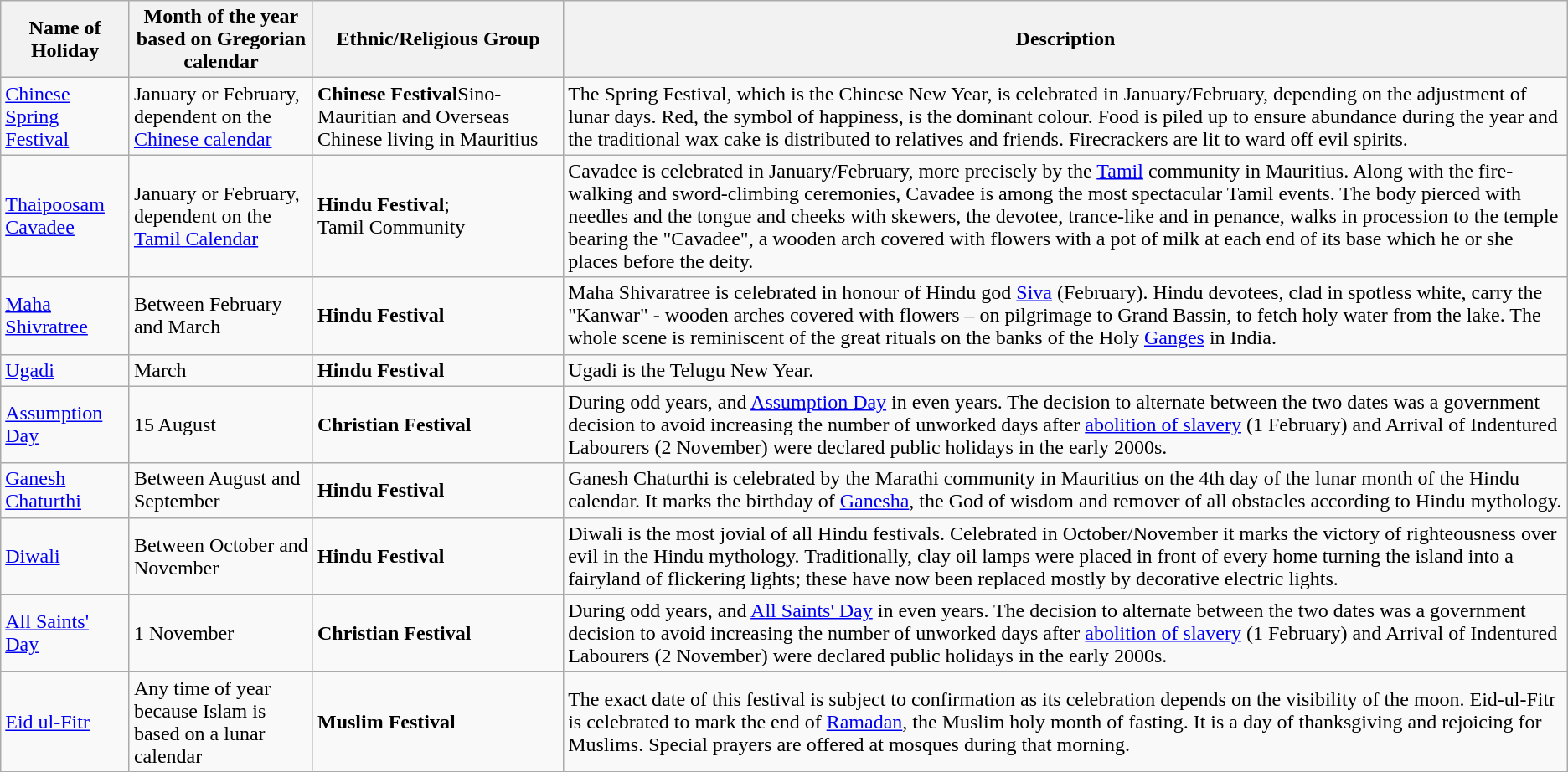<table class="wikitable">
<tr>
<th>Name of Holiday</th>
<th>Month of the year based on Gregorian calendar</th>
<th>Ethnic/Religious Group</th>
<th>Description</th>
</tr>
<tr>
<td><a href='#'>Chinese Spring Festival</a></td>
<td>January or February, dependent on the <a href='#'>Chinese calendar</a></td>
<td><strong>Chinese Festival</strong>Sino-Mauritian and Overseas Chinese living in Mauritius</td>
<td>The Spring Festival, which is the Chinese New Year, is celebrated in January/February, depending on the adjustment of lunar days. Red, the symbol of happiness, is the dominant colour. Food is piled up to ensure abundance during the year and the traditional wax cake is distributed to relatives and friends. Firecrackers are lit to ward off evil spirits.</td>
</tr>
<tr>
<td><a href='#'>Thaipoosam Cavadee</a></td>
<td>January or February, dependent on the <a href='#'>Tamil Calendar</a></td>
<td><strong>Hindu Festival</strong>;<br>Tamil Community</td>
<td>Cavadee is celebrated in January/February, more precisely by the <a href='#'>Tamil</a> community in Mauritius. Along with the fire-walking and sword-climbing ceremonies, Cavadee is among the most spectacular Tamil events. The body pierced with needles and the tongue and cheeks with skewers, the devotee, trance-like and in penance, walks in procession to the temple bearing the "Cavadee", a wooden arch covered with flowers with a pot of milk at each end of its base which he or she places before the deity.</td>
</tr>
<tr>
<td><a href='#'>Maha Shivratree</a></td>
<td>Between February and March</td>
<td><strong>Hindu Festival</strong></td>
<td>Maha Shivaratree is celebrated in honour of Hindu god <a href='#'>Siva</a> (February). Hindu devotees, clad in spotless white, carry the "Kanwar" - wooden arches covered with flowers – on pilgrimage to Grand Bassin, to fetch holy water from the lake. The whole scene is reminiscent of the great rituals on the banks of the Holy <a href='#'>Ganges</a> in India.</td>
</tr>
<tr>
<td><a href='#'>Ugadi</a></td>
<td>March</td>
<td><strong>Hindu Festival</strong></td>
<td>Ugadi is the Telugu New Year.</td>
</tr>
<tr>
<td><a href='#'>Assumption Day</a></td>
<td>15 August</td>
<td><strong>Christian Festival</strong></td>
<td>During odd years, and <a href='#'>Assumption Day</a> in even years. The decision to alternate between the two dates was a government decision to avoid increasing the number of unworked days after <a href='#'>abolition of slavery</a> (1 February) and Arrival of Indentured Labourers (2 November) were declared public holidays in the early 2000s.</td>
</tr>
<tr>
<td><a href='#'>Ganesh Chaturthi</a></td>
<td>Between August and September</td>
<td><strong>Hindu Festival</strong></td>
<td>Ganesh Chaturthi is celebrated by the Marathi community in Mauritius on the 4th day of the lunar month of the Hindu calendar. It marks the birthday of <a href='#'>Ganesha</a>, the God of wisdom and remover of all obstacles according to Hindu mythology.</td>
</tr>
<tr>
<td><a href='#'>Diwali</a></td>
<td>Between October and November</td>
<td><strong>Hindu Festival</strong></td>
<td>Diwali is the most jovial of all Hindu festivals. Celebrated in October/November it marks the victory of righteousness over evil in the Hindu mythology. Traditionally, clay oil lamps were placed in front of every home turning the island into a fairyland of flickering lights; these have now been replaced mostly by decorative electric lights.</td>
</tr>
<tr>
<td><a href='#'>All Saints' Day</a></td>
<td>1 November</td>
<td><strong>Christian Festival</strong></td>
<td>During odd years, and <a href='#'>All Saints' Day</a> in even years. The decision to alternate between the two dates was a government decision to avoid increasing the number of unworked days after <a href='#'>abolition of slavery</a> (1 February) and Arrival of Indentured Labourers (2 November) were declared public holidays in the early 2000s.</td>
</tr>
<tr>
<td><a href='#'>Eid ul-Fitr</a></td>
<td>Any time of year because Islam is based on a lunar calendar</td>
<td><strong>Muslim Festival</strong></td>
<td>The exact date of this festival is subject to confirmation as its celebration depends on the visibility of the moon. Eid-ul-Fitr is celebrated to mark the end of <a href='#'>Ramadan</a>, the Muslim holy month of fasting. It is a day of thanksgiving and rejoicing for Muslims. Special prayers are offered at mosques during that morning.</td>
</tr>
</table>
